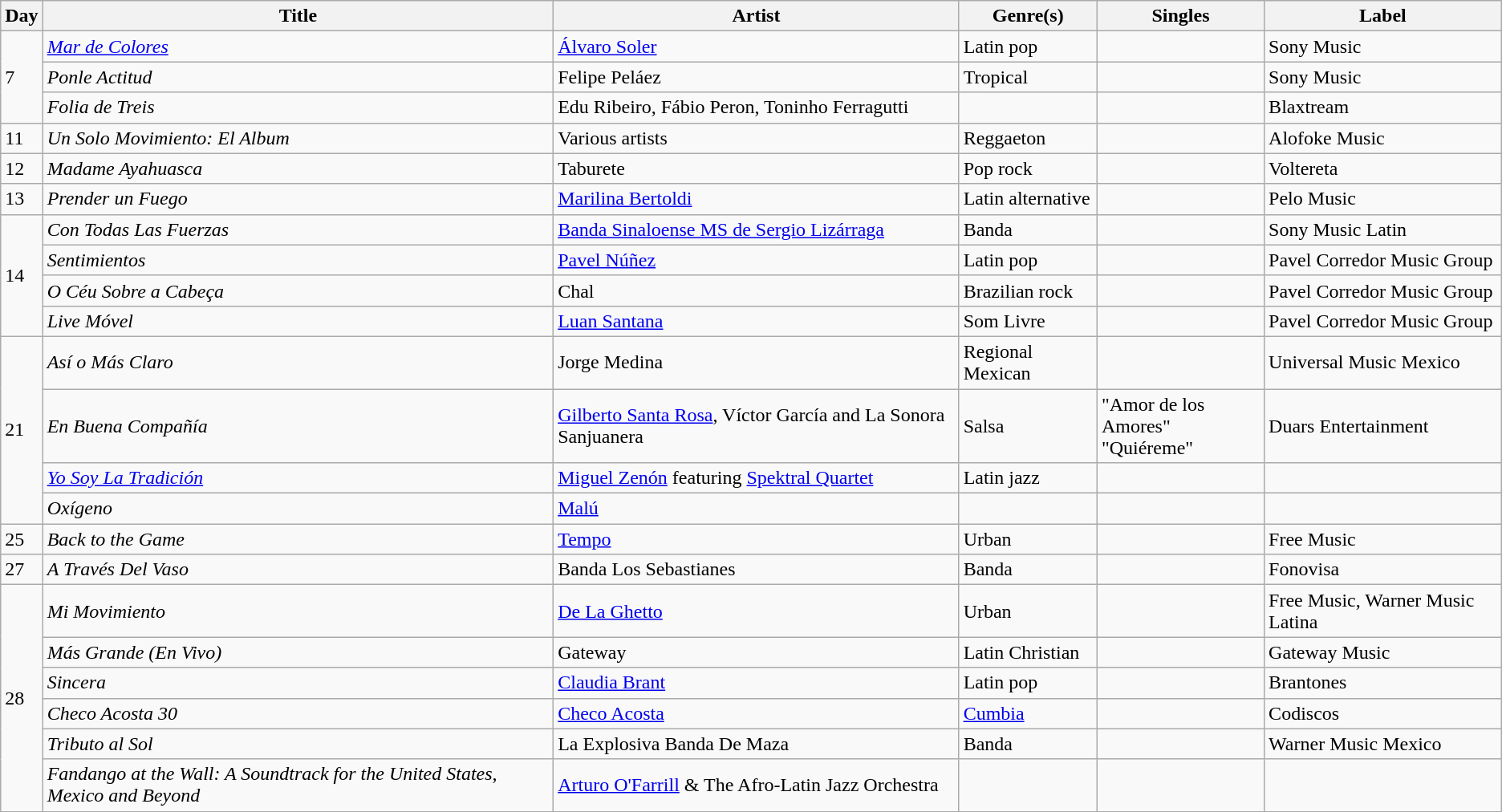<table class="wikitable sortable" style="text-align: left;">
<tr>
<th>Day</th>
<th>Title</th>
<th>Artist</th>
<th>Genre(s)</th>
<th>Singles</th>
<th>Label</th>
</tr>
<tr>
<td rowspan="3">7</td>
<td><em><a href='#'>Mar de Colores</a></em></td>
<td><a href='#'>Álvaro Soler</a></td>
<td>Latin pop</td>
<td></td>
<td>Sony Music</td>
</tr>
<tr>
<td><em>Ponle Actitud</em></td>
<td>Felipe Peláez</td>
<td>Tropical</td>
<td></td>
<td>Sony Music</td>
</tr>
<tr>
<td><em>Folia de Treis</em></td>
<td>Edu Ribeiro, Fábio Peron, Toninho Ferragutti</td>
<td></td>
<td></td>
<td>Blaxtream</td>
</tr>
<tr>
<td>11</td>
<td><em>Un Solo Movimiento: El Album</em></td>
<td>Various artists</td>
<td>Reggaeton</td>
<td></td>
<td>Alofoke Music</td>
</tr>
<tr>
<td>12</td>
<td><em>Madame Ayahuasca</em></td>
<td>Taburete</td>
<td>Pop rock</td>
<td></td>
<td>Voltereta</td>
</tr>
<tr>
<td>13</td>
<td><em>Prender un Fuego</em></td>
<td><a href='#'>Marilina Bertoldi</a></td>
<td>Latin alternative</td>
<td></td>
<td>Pelo Music</td>
</tr>
<tr>
<td rowspan="4">14</td>
<td><em>Con Todas Las Fuerzas</em></td>
<td><a href='#'>Banda Sinaloense MS de Sergio Lizárraga</a></td>
<td>Banda</td>
<td></td>
<td>Sony Music Latin</td>
</tr>
<tr>
<td><em>Sentimientos</em></td>
<td><a href='#'>Pavel Núñez</a></td>
<td>Latin pop</td>
<td></td>
<td>Pavel Corredor Music Group</td>
</tr>
<tr>
<td><em>O Céu Sobre a Cabeça</em></td>
<td>Chal</td>
<td>Brazilian rock</td>
<td></td>
<td>Pavel Corredor Music Group</td>
</tr>
<tr>
<td><em>Live Móvel</em></td>
<td><a href='#'>Luan Santana</a></td>
<td>Som Livre</td>
<td></td>
<td>Pavel Corredor Music Group</td>
</tr>
<tr>
<td rowspan="4">21</td>
<td><em>Así o Más Claro</em></td>
<td>Jorge Medina</td>
<td>Regional Mexican</td>
<td></td>
<td>Universal Music Mexico</td>
</tr>
<tr>
<td><em>En Buena Compañía</em></td>
<td><a href='#'>Gilberto Santa Rosa</a>, Víctor García and La Sonora Sanjuanera</td>
<td>Salsa</td>
<td>"Amor de los Amores"<br>"Quiéreme"</td>
<td>Duars Entertainment</td>
</tr>
<tr>
<td><em><a href='#'>Yo Soy La Tradición</a></em></td>
<td><a href='#'>Miguel Zenón</a> featuring <a href='#'>Spektral Quartet</a></td>
<td>Latin jazz</td>
<td></td>
<td></td>
</tr>
<tr>
<td><em>Oxígeno</em></td>
<td><a href='#'>Malú</a></td>
<td></td>
<td></td>
<td></td>
</tr>
<tr>
<td>25</td>
<td><em>Back to the Game</em></td>
<td><a href='#'>Tempo</a></td>
<td>Urban</td>
<td></td>
<td>Free Music</td>
</tr>
<tr>
<td>27</td>
<td><em>A Través Del Vaso</em></td>
<td>Banda Los Sebastianes</td>
<td>Banda</td>
<td></td>
<td>Fonovisa</td>
</tr>
<tr>
<td rowspan="6">28</td>
<td><em>Mi Movimiento</em></td>
<td><a href='#'>De La Ghetto</a></td>
<td>Urban</td>
<td></td>
<td>Free Music, Warner Music Latina</td>
</tr>
<tr>
<td><em>Más Grande (En Vivo)</em></td>
<td>Gateway</td>
<td>Latin Christian</td>
<td></td>
<td>Gateway Music</td>
</tr>
<tr>
<td><em>Sincera</em></td>
<td><a href='#'>Claudia Brant</a></td>
<td>Latin pop</td>
<td></td>
<td>Brantones</td>
</tr>
<tr>
<td><em>Checo Acosta 30</em></td>
<td><a href='#'>Checo Acosta</a></td>
<td><a href='#'>Cumbia</a></td>
<td></td>
<td>Codiscos</td>
</tr>
<tr>
<td><em>Tributo al Sol</em></td>
<td>La Explosiva Banda De Maza</td>
<td>Banda</td>
<td></td>
<td>Warner Music Mexico</td>
</tr>
<tr>
<td><em>Fandango at the Wall: A Soundtrack for the United States, Mexico and Beyond</em></td>
<td><a href='#'>Arturo O'Farrill</a> & The Afro-Latin Jazz Orchestra</td>
<td></td>
<td></td>
<td></td>
</tr>
<tr>
</tr>
</table>
